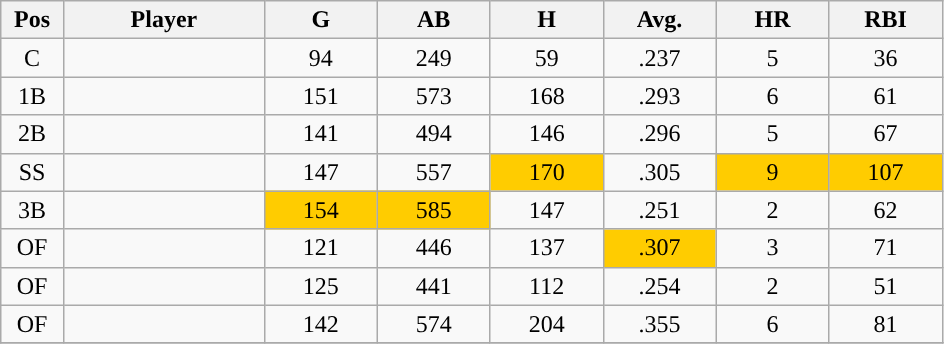<table class="wikitable sortable">
<tr>
<th bgcolor="#DDDDFF" width="5%">Pos</th>
<th bgcolor="#DDDDFF" width="16%">Player</th>
<th bgcolor="#DDDDFF" width="9%">G</th>
<th bgcolor="#DDDDFF" width="9%">AB</th>
<th bgcolor="#DDDDFF" width="9%">H</th>
<th bgcolor="#DDDDFF" width="9%">Avg.</th>
<th bgcolor="#DDDDFF" width="9%">HR</th>
<th bgcolor="#DDDDFF" width="9%">RBI</th>
</tr>
<tr align="center">
<td>C</td>
<td></td>
<td>94</td>
<td>249</td>
<td>59</td>
<td>.237</td>
<td>5</td>
<td>36</td>
</tr>
<tr align="center">
<td>1B</td>
<td></td>
<td>151</td>
<td>573</td>
<td>168</td>
<td>.293</td>
<td>6</td>
<td>61</td>
</tr>
<tr align="center">
<td>2B</td>
<td></td>
<td>141</td>
<td>494</td>
<td>146</td>
<td>.296</td>
<td>5</td>
<td>67</td>
</tr>
<tr align="center">
<td>SS</td>
<td></td>
<td>147</td>
<td>557</td>
<td style="background:#fc0;">170</td>
<td>.305</td>
<td style="background:#fc0;">9</td>
<td style="background:#fc0;">107</td>
</tr>
<tr align="center">
<td>3B</td>
<td></td>
<td style="background:#fc0;">154</td>
<td style="background:#fc0;">585</td>
<td>147</td>
<td>.251</td>
<td>2</td>
<td>62</td>
</tr>
<tr align="center">
<td>OF</td>
<td></td>
<td>121</td>
<td>446</td>
<td>137</td>
<td style="background:#fc0;">.307</td>
<td>3</td>
<td>71</td>
</tr>
<tr align="center">
<td>OF</td>
<td></td>
<td>125</td>
<td>441</td>
<td>112</td>
<td>.254</td>
<td>2</td>
<td>51</td>
</tr>
<tr align="center">
<td>OF</td>
<td></td>
<td>142</td>
<td>574</td>
<td>204</td>
<td>.355</td>
<td>6</td>
<td>81</td>
</tr>
<tr align="center">
</tr>
</table>
